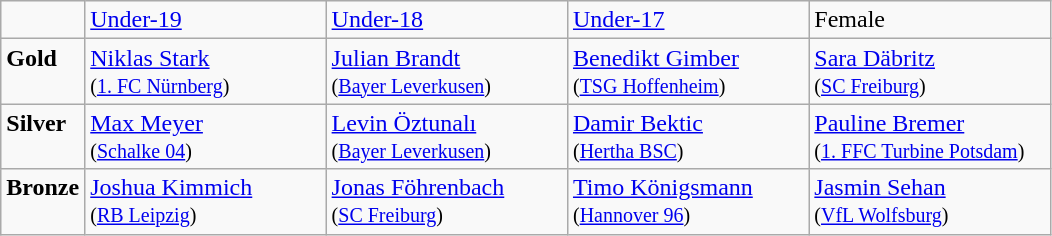<table class="wikitable">
<tr>
<td></td>
<td width="23%"><a href='#'>Under-19</a></td>
<td width="23%"><a href='#'>Under-18</a></td>
<td width="23%"><a href='#'>Under-17</a></td>
<td width="23%">Female</td>
</tr>
<tr>
<td valign="top"><strong>Gold</strong></td>
<td><a href='#'>Niklas Stark</a> <br><small>(<a href='#'>1. FC Nürnberg</a>)</small></td>
<td><a href='#'>Julian Brandt</a><br><small>(<a href='#'>Bayer Leverkusen</a>)</small></td>
<td><a href='#'>Benedikt Gimber</a> <br><small>(<a href='#'>TSG Hoffenheim</a>)</small></td>
<td><a href='#'>Sara Däbritz</a> <br><small>(<a href='#'>SC Freiburg</a>)</small></td>
</tr>
<tr>
<td valign="top"><strong>Silver</strong></td>
<td><a href='#'>Max Meyer</a> <br><small>(<a href='#'>Schalke 04</a>)</small></td>
<td><a href='#'>Levin Öztunalı</a> <br><small>(<a href='#'>Bayer Leverkusen</a>)</small></td>
<td><a href='#'>Damir Bektic</a> <br><small>(<a href='#'>Hertha BSC</a>)</small></td>
<td><a href='#'>Pauline Bremer</a> <br><small>(<a href='#'>1. FFC Turbine Potsdam</a>)</small></td>
</tr>
<tr>
<td valign="top"><strong>Bronze</strong></td>
<td><a href='#'>Joshua Kimmich</a> <br><small>(<a href='#'>RB Leipzig</a>)</small></td>
<td><a href='#'>Jonas Föhrenbach</a> <br><small>(<a href='#'>SC Freiburg</a>)</small></td>
<td><a href='#'>Timo Königsmann</a> <br><small>(<a href='#'>Hannover 96</a>)</small></td>
<td><a href='#'>Jasmin Sehan</a> <br><small>(<a href='#'>VfL Wolfsburg</a>)</small></td>
</tr>
</table>
